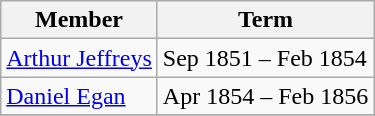<table class="wikitable">
<tr>
<th>Member</th>
<th>Term</th>
</tr>
<tr>
<td><a href='#'>Arthur Jeffreys</a></td>
<td>Sep 1851 – Feb 1854</td>
</tr>
<tr>
<td><a href='#'>Daniel Egan</a></td>
<td>Apr 1854 – Feb 1856</td>
</tr>
<tr>
</tr>
</table>
